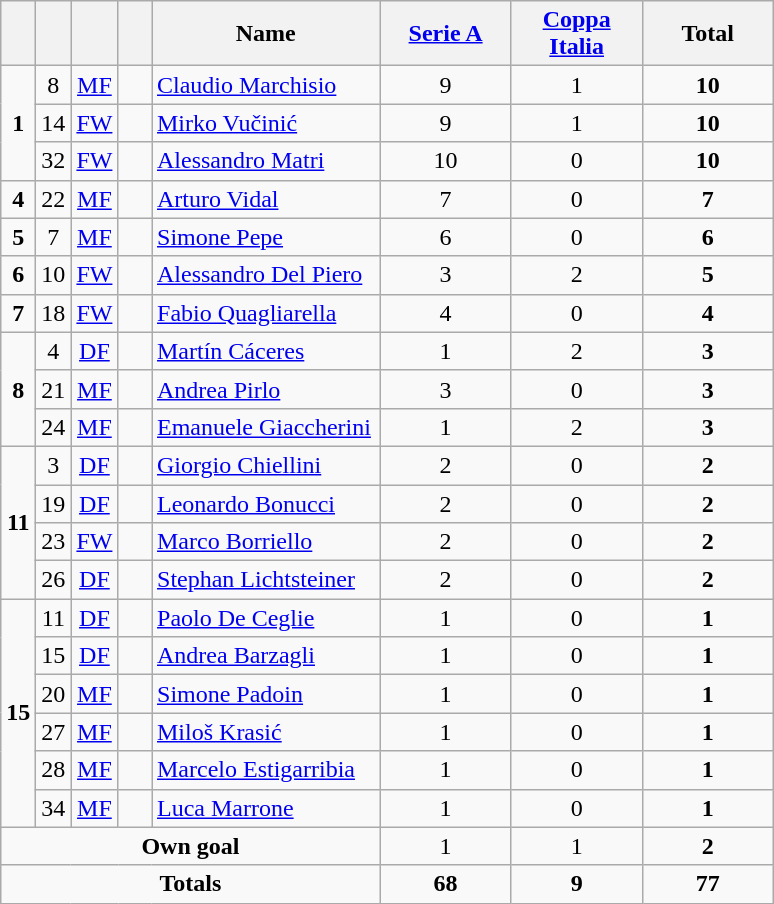<table class="wikitable" style="text-align:center">
<tr>
<th width=15></th>
<th width=15></th>
<th width=15></th>
<th width=15></th>
<th width=145>Name</th>
<th width=80><strong><a href='#'>Serie A</a></strong></th>
<th width=80><strong><a href='#'>Coppa Italia</a></strong></th>
<th width=80>Total</th>
</tr>
<tr>
<td rowspan=3><strong>1</strong></td>
<td>8</td>
<td><a href='#'>MF</a></td>
<td></td>
<td align=left><a href='#'>Claudio Marchisio</a></td>
<td>9</td>
<td>1</td>
<td><strong>10</strong></td>
</tr>
<tr>
<td>14</td>
<td><a href='#'>FW</a></td>
<td></td>
<td align=left><a href='#'>Mirko Vučinić</a></td>
<td>9</td>
<td>1</td>
<td><strong>10</strong></td>
</tr>
<tr>
<td>32</td>
<td><a href='#'>FW</a></td>
<td></td>
<td align=left><a href='#'>Alessandro Matri</a></td>
<td>10</td>
<td>0</td>
<td><strong>10</strong></td>
</tr>
<tr>
<td><strong>4</strong></td>
<td>22</td>
<td><a href='#'>MF</a></td>
<td></td>
<td align=left><a href='#'>Arturo Vidal</a></td>
<td>7</td>
<td>0</td>
<td><strong>7</strong></td>
</tr>
<tr>
<td><strong>5</strong></td>
<td>7</td>
<td><a href='#'>MF</a></td>
<td></td>
<td align=left><a href='#'>Simone Pepe</a></td>
<td>6</td>
<td>0</td>
<td><strong>6</strong></td>
</tr>
<tr>
<td><strong>6</strong></td>
<td>10</td>
<td><a href='#'>FW</a></td>
<td></td>
<td align=left><a href='#'>Alessandro Del Piero</a></td>
<td>3</td>
<td>2</td>
<td><strong>5</strong></td>
</tr>
<tr>
<td><strong>7</strong></td>
<td>18</td>
<td><a href='#'>FW</a></td>
<td></td>
<td align=left><a href='#'>Fabio Quagliarella</a></td>
<td>4</td>
<td>0</td>
<td><strong>4</strong></td>
</tr>
<tr>
<td rowspan=3><strong>8</strong></td>
<td>4</td>
<td><a href='#'>DF</a></td>
<td></td>
<td align=left><a href='#'>Martín Cáceres</a></td>
<td>1</td>
<td>2</td>
<td><strong>3</strong></td>
</tr>
<tr>
<td>21</td>
<td><a href='#'>MF</a></td>
<td></td>
<td align=left><a href='#'>Andrea Pirlo</a></td>
<td>3</td>
<td>0</td>
<td><strong>3</strong></td>
</tr>
<tr>
<td>24</td>
<td><a href='#'>MF</a></td>
<td></td>
<td align=left><a href='#'>Emanuele Giaccherini</a></td>
<td>1</td>
<td>2</td>
<td><strong>3</strong></td>
</tr>
<tr>
<td rowspan=4><strong>11</strong></td>
<td>3</td>
<td><a href='#'>DF</a></td>
<td></td>
<td align=left><a href='#'>Giorgio Chiellini</a></td>
<td>2</td>
<td>0</td>
<td><strong>2</strong></td>
</tr>
<tr>
<td>19</td>
<td><a href='#'>DF</a></td>
<td></td>
<td align=left><a href='#'>Leonardo Bonucci</a></td>
<td>2</td>
<td>0</td>
<td><strong>2</strong></td>
</tr>
<tr>
<td>23</td>
<td><a href='#'>FW</a></td>
<td></td>
<td align=left><a href='#'>Marco Borriello</a></td>
<td>2</td>
<td>0</td>
<td><strong>2</strong></td>
</tr>
<tr>
<td>26</td>
<td><a href='#'>DF</a></td>
<td></td>
<td align=left><a href='#'>Stephan Lichtsteiner</a></td>
<td>2</td>
<td>0</td>
<td><strong>2</strong></td>
</tr>
<tr>
<td rowspan=6><strong>15</strong></td>
<td>11</td>
<td><a href='#'>DF</a></td>
<td></td>
<td align=left><a href='#'>Paolo De Ceglie</a></td>
<td>1</td>
<td>0</td>
<td><strong>1</strong></td>
</tr>
<tr>
<td>15</td>
<td><a href='#'>DF</a></td>
<td></td>
<td align=left><a href='#'>Andrea Barzagli</a></td>
<td>1</td>
<td>0</td>
<td><strong>1</strong></td>
</tr>
<tr>
<td>20</td>
<td><a href='#'>MF</a></td>
<td></td>
<td align=left><a href='#'>Simone Padoin</a></td>
<td>1</td>
<td>0</td>
<td><strong>1</strong></td>
</tr>
<tr>
<td>27</td>
<td><a href='#'>MF</a></td>
<td></td>
<td align=left><a href='#'>Miloš Krasić</a></td>
<td>1</td>
<td>0</td>
<td><strong>1</strong></td>
</tr>
<tr>
<td>28</td>
<td><a href='#'>MF</a></td>
<td></td>
<td align=left><a href='#'>Marcelo Estigarribia</a></td>
<td>1</td>
<td>0</td>
<td><strong>1</strong></td>
</tr>
<tr>
<td>34</td>
<td><a href='#'>MF</a></td>
<td></td>
<td align=left><a href='#'>Luca Marrone</a></td>
<td>1</td>
<td>0</td>
<td><strong>1</strong></td>
</tr>
<tr>
<td colspan=5><strong>Own goal</strong></td>
<td>1</td>
<td>1</td>
<td><strong>2</strong></td>
</tr>
<tr>
<td colspan=5><strong>Totals</strong></td>
<td><strong>68</strong></td>
<td><strong>9</strong></td>
<td><strong>77</strong></td>
</tr>
</table>
